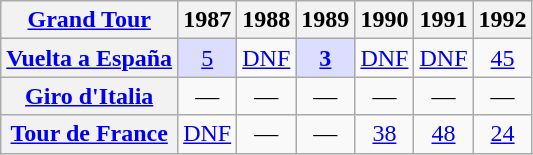<table class="wikitable plainrowheaders">
<tr>
<th scope="col"><a href='#'>Grand Tour</a></th>
<th scope="col">1987</th>
<th scope="col">1988</th>
<th scope="col">1989</th>
<th scope="col">1990</th>
<th scope="col">1991</th>
<th scope="col">1992</th>
</tr>
<tr style="text-align:center;">
<th scope="row"> <a href='#'>Vuelta a España</a></th>
<td style="background:#ddddff;"><a href='#'>5</a></td>
<td><a href='#'>DNF</a></td>
<td style="background:#ddddff;"><a href='#'><strong>3</strong></a></td>
<td><a href='#'>DNF</a></td>
<td><a href='#'>DNF</a></td>
<td><a href='#'>45</a></td>
</tr>
<tr style="text-align:center;">
<th scope="row"> <a href='#'>Giro d'Italia</a></th>
<td>—</td>
<td>—</td>
<td>—</td>
<td>—</td>
<td>—</td>
<td>—</td>
</tr>
<tr style="text-align:center;">
<th scope="row"> <a href='#'>Tour de France</a></th>
<td><a href='#'>DNF</a></td>
<td>—</td>
<td>—</td>
<td><a href='#'>38</a></td>
<td><a href='#'>48</a></td>
<td><a href='#'>24</a></td>
</tr>
</table>
